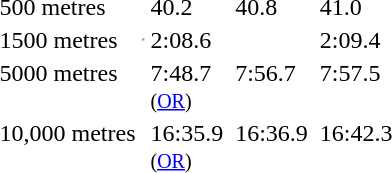<table>
<tr valign="top">
<td>500 metres<br></td>
<td></td>
<td>40.2 </td>
<td></td>
<td>40.8</td>
<td></td>
<td>41.0</td>
</tr>
<tr valign="top">
<td>1500 metres<br></td>
<td><hr></td>
<td>2:08.6 </td>
<td></td>
<td></td>
<td></td>
<td>2:09.4</td>
</tr>
<tr valign="top">
<td>5000 metres<br></td>
<td></td>
<td>7:48.7<br><small>(<a href='#'>OR</a>)</small></td>
<td></td>
<td>7:56.7</td>
<td></td>
<td>7:57.5</td>
</tr>
<tr valign="top">
<td>10,000 metres<br></td>
<td></td>
<td>16:35.9<br><small>(<a href='#'>OR</a>)</small></td>
<td></td>
<td>16:36.9</td>
<td></td>
<td>16:42.3</td>
</tr>
</table>
